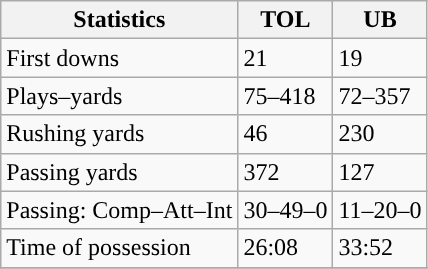<table class="wikitable" style="float: left;">
<tr>
<th>Statistics</th>
<th>TOL</th>
<th>UB</th>
</tr>
<tr>
<td>First downs</td>
<td>21</td>
<td>19</td>
</tr>
<tr>
<td>Plays–yards</td>
<td>75–418</td>
<td>72–357</td>
</tr>
<tr>
<td>Rushing yards</td>
<td>46</td>
<td>230</td>
</tr>
<tr>
<td>Passing yards</td>
<td>372</td>
<td>127</td>
</tr>
<tr>
<td>Passing: Comp–Att–Int</td>
<td>30–49–0</td>
<td>11–20–0</td>
</tr>
<tr>
<td>Time of possession</td>
<td>26:08</td>
<td>33:52</td>
</tr>
<tr>
</tr>
</table>
